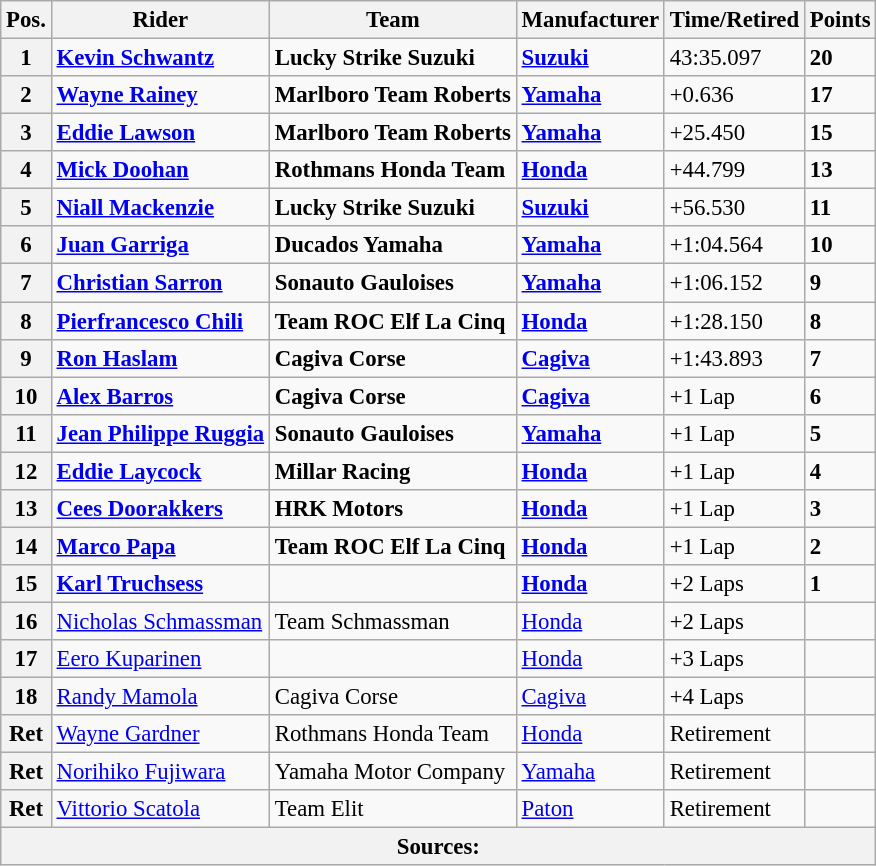<table class="wikitable" style="font-size: 95%;">
<tr>
<th>Pos.</th>
<th>Rider</th>
<th>Team</th>
<th>Manufacturer</th>
<th>Time/Retired</th>
<th>Points</th>
</tr>
<tr>
<th>1</th>
<td> <strong><a href='#'>Kevin Schwantz</a></strong></td>
<td><strong>Lucky Strike Suzuki</strong></td>
<td><strong><a href='#'>Suzuki</a></strong></td>
<td>43:35.097</td>
<td><strong>20</strong></td>
</tr>
<tr>
<th>2</th>
<td> <strong><a href='#'>Wayne Rainey</a></strong></td>
<td><strong>Marlboro Team Roberts</strong></td>
<td><strong><a href='#'>Yamaha</a></strong></td>
<td>+0.636</td>
<td><strong>17</strong></td>
</tr>
<tr>
<th>3</th>
<td> <strong><a href='#'>Eddie Lawson</a></strong></td>
<td><strong>Marlboro Team Roberts</strong></td>
<td><strong><a href='#'>Yamaha</a></strong></td>
<td>+25.450</td>
<td><strong>15</strong></td>
</tr>
<tr>
<th>4</th>
<td> <strong><a href='#'>Mick Doohan</a></strong></td>
<td><strong>Rothmans Honda Team</strong></td>
<td><strong><a href='#'>Honda</a></strong></td>
<td>+44.799</td>
<td><strong>13</strong></td>
</tr>
<tr>
<th>5</th>
<td> <strong><a href='#'>Niall Mackenzie</a></strong></td>
<td><strong>Lucky Strike Suzuki</strong></td>
<td><strong><a href='#'>Suzuki</a></strong></td>
<td>+56.530</td>
<td><strong>11</strong></td>
</tr>
<tr>
<th>6</th>
<td> <strong><a href='#'>Juan Garriga</a></strong></td>
<td><strong>Ducados Yamaha</strong></td>
<td><strong><a href='#'>Yamaha</a></strong></td>
<td>+1:04.564</td>
<td><strong>10</strong></td>
</tr>
<tr>
<th>7</th>
<td> <strong><a href='#'>Christian Sarron</a></strong></td>
<td><strong>Sonauto Gauloises</strong></td>
<td><strong><a href='#'>Yamaha</a></strong></td>
<td>+1:06.152</td>
<td><strong>9</strong></td>
</tr>
<tr>
<th>8</th>
<td> <strong><a href='#'>Pierfrancesco Chili</a></strong></td>
<td><strong>Team ROC Elf La Cinq</strong></td>
<td><strong><a href='#'>Honda</a></strong></td>
<td>+1:28.150</td>
<td><strong>8</strong></td>
</tr>
<tr>
<th>9</th>
<td> <strong><a href='#'>Ron Haslam</a></strong></td>
<td><strong>Cagiva Corse</strong></td>
<td><strong><a href='#'>Cagiva</a></strong></td>
<td>+1:43.893</td>
<td><strong>7</strong></td>
</tr>
<tr>
<th>10</th>
<td> <strong><a href='#'>Alex Barros</a></strong></td>
<td><strong>Cagiva Corse</strong></td>
<td><strong><a href='#'>Cagiva</a></strong></td>
<td>+1 Lap</td>
<td><strong>6</strong></td>
</tr>
<tr>
<th>11</th>
<td> <strong><a href='#'>Jean Philippe Ruggia</a></strong></td>
<td><strong>Sonauto Gauloises</strong></td>
<td><strong><a href='#'>Yamaha</a></strong></td>
<td>+1 Lap</td>
<td><strong>5</strong></td>
</tr>
<tr>
<th>12</th>
<td> <strong><a href='#'>Eddie Laycock</a></strong></td>
<td><strong>Millar Racing</strong></td>
<td><strong><a href='#'>Honda</a></strong></td>
<td>+1 Lap</td>
<td><strong>4</strong></td>
</tr>
<tr>
<th>13</th>
<td> <strong><a href='#'>Cees Doorakkers</a></strong></td>
<td><strong>HRK Motors</strong></td>
<td><strong><a href='#'>Honda</a></strong></td>
<td>+1 Lap</td>
<td><strong>3</strong></td>
</tr>
<tr>
<th>14</th>
<td> <strong><a href='#'>Marco Papa</a></strong></td>
<td><strong>Team ROC Elf La Cinq</strong></td>
<td><strong><a href='#'>Honda</a></strong></td>
<td>+1 Lap</td>
<td><strong>2</strong></td>
</tr>
<tr>
<th>15</th>
<td> <strong><a href='#'>Karl Truchsess</a></strong></td>
<td></td>
<td><strong><a href='#'>Honda</a></strong></td>
<td>+2 Laps</td>
<td><strong>1</strong></td>
</tr>
<tr>
<th>16</th>
<td> <a href='#'>Nicholas Schmassman</a></td>
<td>Team Schmassman</td>
<td><a href='#'>Honda</a></td>
<td>+2 Laps</td>
<td></td>
</tr>
<tr>
<th>17</th>
<td> <a href='#'>Eero Kuparinen</a></td>
<td></td>
<td><a href='#'>Honda</a></td>
<td>+3 Laps</td>
<td></td>
</tr>
<tr>
<th>18</th>
<td> <a href='#'>Randy Mamola</a></td>
<td>Cagiva Corse</td>
<td><a href='#'>Cagiva</a></td>
<td>+4 Laps</td>
<td></td>
</tr>
<tr>
<th>Ret</th>
<td> <a href='#'>Wayne Gardner</a></td>
<td>Rothmans Honda Team</td>
<td><a href='#'>Honda</a></td>
<td>Retirement</td>
<td></td>
</tr>
<tr>
<th>Ret</th>
<td> <a href='#'>Norihiko Fujiwara</a></td>
<td>Yamaha Motor Company</td>
<td><a href='#'>Yamaha</a></td>
<td>Retirement</td>
<td></td>
</tr>
<tr>
<th>Ret</th>
<td> <a href='#'>Vittorio Scatola</a></td>
<td>Team Elit</td>
<td><a href='#'>Paton</a></td>
<td>Retirement</td>
<td></td>
</tr>
<tr>
<th colspan=8>Sources:</th>
</tr>
</table>
